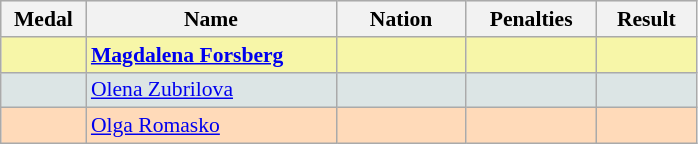<table class=wikitable style="border:1px solid #AAAAAA;font-size:90%">
<tr bgcolor="#E4E4E4">
<th style="border-bottom:1px solid #AAAAAA" width=50>Medal</th>
<th style="border-bottom:1px solid #AAAAAA" width=160>Name</th>
<th style="border-bottom:1px solid #AAAAAA" width=80>Nation</th>
<th style="border-bottom:1px solid #AAAAAA" width=80>Penalties</th>
<th style="border-bottom:1px solid #AAAAAA" width=60>Result</th>
</tr>
<tr bgcolor="#F7F6A8">
<td align="center"></td>
<td><strong><a href='#'>Magdalena Forsberg</a></strong></td>
<td align="center"></td>
<td align="center"></td>
<td align="right"></td>
</tr>
<tr bgcolor="#DCE5E5">
<td align="center"></td>
<td><a href='#'>Olena Zubrilova</a></td>
<td align="center"></td>
<td align="center"></td>
<td align="right"></td>
</tr>
<tr bgcolor="#FFDAB9">
<td align="center"></td>
<td><a href='#'>Olga Romasko</a></td>
<td align="center"></td>
<td align="center"></td>
<td align="right"></td>
</tr>
</table>
